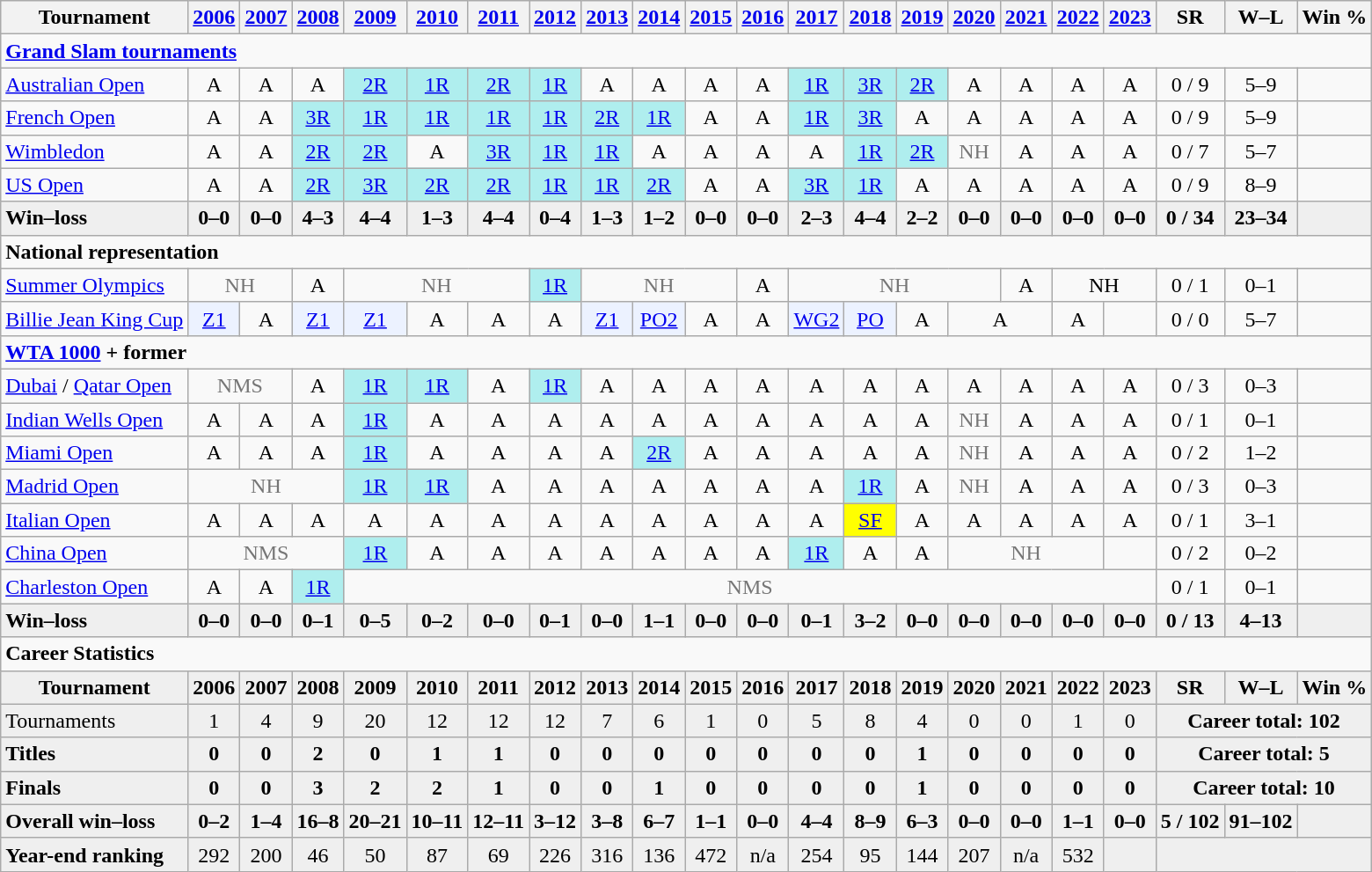<table class="wikitable nowrap" style=text-align:center;>
<tr>
<th>Tournament</th>
<th><a href='#'>2006</a></th>
<th><a href='#'>2007</a></th>
<th><a href='#'>2008</a></th>
<th><a href='#'>2009</a></th>
<th><a href='#'>2010</a></th>
<th><a href='#'>2011</a></th>
<th><a href='#'>2012</a></th>
<th><a href='#'>2013</a></th>
<th><a href='#'>2014</a></th>
<th><a href='#'>2015</a></th>
<th><a href='#'>2016</a></th>
<th><a href='#'>2017</a></th>
<th><a href='#'>2018</a></th>
<th><a href='#'>2019</a></th>
<th><a href='#'>2020</a></th>
<th><a href='#'>2021</a></th>
<th><a href='#'>2022</a></th>
<th><a href='#'>2023</a></th>
<th>SR</th>
<th>W–L</th>
<th>Win %</th>
</tr>
<tr>
<td colspan="22" style="text-align:left"><strong><a href='#'>Grand Slam tournaments</a></strong></td>
</tr>
<tr>
<td align=left><a href='#'>Australian Open</a></td>
<td>A</td>
<td>A</td>
<td>A</td>
<td bgcolor=afeeee><a href='#'>2R</a></td>
<td bgcolor=afeeee><a href='#'>1R</a></td>
<td bgcolor=afeeee><a href='#'>2R</a></td>
<td bgcolor=afeeee><a href='#'>1R</a></td>
<td>A</td>
<td>A</td>
<td>A</td>
<td>A</td>
<td bgcolor=afeeee><a href='#'>1R</a></td>
<td bgcolor=afeeee><a href='#'>3R</a></td>
<td bgcolor=afeeee><a href='#'>2R</a></td>
<td>A</td>
<td>A</td>
<td>A</td>
<td>A</td>
<td>0 / 9</td>
<td>5–9</td>
<td></td>
</tr>
<tr>
<td align=left><a href='#'>French Open</a></td>
<td>A</td>
<td>A</td>
<td bgcolor=afeeee><a href='#'>3R</a></td>
<td bgcolor=afeeee><a href='#'>1R</a></td>
<td bgcolor=afeeee><a href='#'>1R</a></td>
<td bgcolor=afeeee><a href='#'>1R</a></td>
<td bgcolor=afeeee><a href='#'>1R</a></td>
<td bgcolor=afeeee><a href='#'>2R</a></td>
<td bgcolor=afeeee><a href='#'>1R</a></td>
<td>A</td>
<td>A</td>
<td bgcolor=afeeee><a href='#'>1R</a></td>
<td bgcolor=afeeee><a href='#'>3R</a></td>
<td>A</td>
<td>A</td>
<td>A</td>
<td>A</td>
<td>A</td>
<td>0 / 9</td>
<td>5–9</td>
<td></td>
</tr>
<tr>
<td align=left><a href='#'>Wimbledon</a></td>
<td>A</td>
<td>A</td>
<td bgcolor=afeeee><a href='#'>2R</a></td>
<td bgcolor=afeeee><a href='#'>2R</a></td>
<td>A</td>
<td bgcolor=afeeee><a href='#'>3R</a></td>
<td bgcolor=afeeee><a href='#'>1R</a></td>
<td bgcolor=afeeee><a href='#'>1R</a></td>
<td>A</td>
<td>A</td>
<td>A</td>
<td>A</td>
<td bgcolor=afeeee><a href='#'>1R</a></td>
<td bgcolor=afeeee><a href='#'>2R</a></td>
<td style=color:#767676>NH</td>
<td>A</td>
<td>A</td>
<td>A</td>
<td>0 / 7</td>
<td>5–7</td>
<td></td>
</tr>
<tr>
<td align=left><a href='#'>US Open</a></td>
<td>A</td>
<td>A</td>
<td bgcolor=afeeee><a href='#'>2R</a></td>
<td bgcolor=afeeee><a href='#'>3R</a></td>
<td bgcolor=afeeee><a href='#'>2R</a></td>
<td bgcolor=afeeee><a href='#'>2R</a></td>
<td bgcolor=afeeee><a href='#'>1R</a></td>
<td bgcolor=afeeee><a href='#'>1R</a></td>
<td bgcolor=afeeee><a href='#'>2R</a></td>
<td>A</td>
<td>A</td>
<td bgcolor=afeeee><a href='#'>3R</a></td>
<td bgcolor=afeeee><a href='#'>1R</a></td>
<td>A</td>
<td>A</td>
<td>A</td>
<td>A</td>
<td>A</td>
<td>0 / 9</td>
<td>8–9</td>
<td></td>
</tr>
<tr style=background:#efefef;font-weight:bold>
<td style=text-align:left>Win–loss</td>
<td>0–0</td>
<td>0–0</td>
<td>4–3</td>
<td>4–4</td>
<td>1–3</td>
<td>4–4</td>
<td>0–4</td>
<td>1–3</td>
<td>1–2</td>
<td>0–0</td>
<td>0–0</td>
<td>2–3</td>
<td>4–4</td>
<td>2–2</td>
<td>0–0</td>
<td>0–0</td>
<td>0–0</td>
<td>0–0</td>
<td>0 / 34</td>
<td>23–34</td>
<td></td>
</tr>
<tr>
<td colspan="22" style="text-align:left"><strong>National representation</strong></td>
</tr>
<tr>
<td align=left><a href='#'>Summer Olympics</a></td>
<td colspan=2 style=color:#767676>NH</td>
<td>A</td>
<td colspan=3 style=color:#767676>NH</td>
<td bgcolor=afeeee><a href='#'>1R</a></td>
<td colspan=3 style=color:#767676>NH</td>
<td>A</td>
<td colspan=4 style=color:#767676>NH</td>
<td>A</td>
<td colspan="2">NH</td>
<td>0 / 1</td>
<td>0–1</td>
<td></td>
</tr>
<tr>
<td align=left><a href='#'>Billie Jean King Cup</a></td>
<td bgcolor=ecf2ff><a href='#'>Z1</a></td>
<td>A</td>
<td bgcolor=ecf2ff><a href='#'>Z1</a></td>
<td bgcolor=ecf2ff><a href='#'>Z1</a></td>
<td>A</td>
<td>A</td>
<td>A</td>
<td bgcolor=ecf2ff><a href='#'>Z1</a></td>
<td bgcolor=ecf2ff><a href='#'>PO2</a></td>
<td>A</td>
<td>A</td>
<td bgcolor=ecf2ff><a href='#'>WG2</a></td>
<td bgcolor=ecf2ff><a href='#'>PO</a></td>
<td>A</td>
<td colspan="2">A</td>
<td>A</td>
<td></td>
<td>0 / 0</td>
<td>5–7</td>
<td></td>
</tr>
<tr>
<td colspan="22" style="text-align:left"><strong><a href='#'>WTA 1000</a> + former</strong></td>
</tr>
<tr>
<td align=left><a href='#'>Dubai</a> / <a href='#'>Qatar Open</a></td>
<td colspan=2 style=color:#767676>NMS</td>
<td>A</td>
<td bgcolor=afeeee><a href='#'>1R</a></td>
<td bgcolor=afeeee><a href='#'>1R</a></td>
<td>A</td>
<td bgcolor=afeeee><a href='#'>1R</a></td>
<td>A</td>
<td>A</td>
<td>A</td>
<td>A</td>
<td>A</td>
<td>A</td>
<td>A</td>
<td>A</td>
<td>A</td>
<td>A</td>
<td>A</td>
<td>0 / 3</td>
<td>0–3</td>
<td></td>
</tr>
<tr>
<td align=left><a href='#'>Indian Wells Open</a></td>
<td>A</td>
<td>A</td>
<td>A</td>
<td bgcolor=afeeee><a href='#'>1R</a></td>
<td>A</td>
<td>A</td>
<td>A</td>
<td>A</td>
<td>A</td>
<td>A</td>
<td>A</td>
<td>A</td>
<td>A</td>
<td>A</td>
<td style="color:#767676">NH</td>
<td>A</td>
<td>A</td>
<td>A</td>
<td>0 / 1</td>
<td>0–1</td>
<td></td>
</tr>
<tr>
<td align=left><a href='#'>Miami Open</a></td>
<td>A</td>
<td>A</td>
<td>A</td>
<td bgcolor=afeeee><a href='#'>1R</a></td>
<td>A</td>
<td>A</td>
<td>A</td>
<td>A</td>
<td bgcolor=afeeee><a href='#'>2R</a></td>
<td>A</td>
<td>A</td>
<td>A</td>
<td>A</td>
<td>A</td>
<td style=color:#767676>NH</td>
<td>A</td>
<td>A</td>
<td>A</td>
<td>0 / 2</td>
<td>1–2</td>
<td></td>
</tr>
<tr>
<td align=left><a href='#'>Madrid Open</a></td>
<td colspan=3 style=color:#767676>NH</td>
<td bgcolor=afeeee><a href='#'>1R</a></td>
<td bgcolor=afeeee><a href='#'>1R</a></td>
<td>A</td>
<td>A</td>
<td>A</td>
<td>A</td>
<td>A</td>
<td>A</td>
<td>A</td>
<td bgcolor=afeeee><a href='#'>1R</a></td>
<td>A</td>
<td style=color:#767676>NH</td>
<td>A</td>
<td>A</td>
<td>A</td>
<td>0 / 3</td>
<td>0–3</td>
<td></td>
</tr>
<tr>
<td align=left><a href='#'>Italian Open</a></td>
<td>A</td>
<td>A</td>
<td>A</td>
<td>A</td>
<td>A</td>
<td>A</td>
<td>A</td>
<td>A</td>
<td>A</td>
<td>A</td>
<td>A</td>
<td>A</td>
<td bgcolor=yellow><a href='#'>SF</a></td>
<td>A</td>
<td>A</td>
<td>A</td>
<td>A</td>
<td>A</td>
<td>0 / 1</td>
<td>3–1</td>
<td></td>
</tr>
<tr>
<td align="left"><a href='#'>China Open</a></td>
<td colspan="3" style="color:#767676">NMS</td>
<td bgcolor="afeeee"><a href='#'>1R</a></td>
<td>A</td>
<td>A</td>
<td>A</td>
<td>A</td>
<td>A</td>
<td>A</td>
<td>A</td>
<td bgcolor=afeeee><a href='#'>1R</a></td>
<td>A</td>
<td>A</td>
<td colspan="3" style="color:#767676">NH</td>
<td></td>
<td>0 / 2</td>
<td>0–2</td>
<td></td>
</tr>
<tr>
<td align=left><a href='#'>Charleston Open</a></td>
<td>A</td>
<td>A</td>
<td bgcolor=afeeee><a href='#'>1R</a></td>
<td colspan="15" style=color:#767676>NMS</td>
<td>0 / 1</td>
<td>0–1</td>
<td></td>
</tr>
<tr style="background-color:#efefef;font-weight:bold">
<td align=left>Win–loss</td>
<td>0–0</td>
<td>0–0</td>
<td>0–1</td>
<td>0–5</td>
<td>0–2</td>
<td>0–0</td>
<td>0–1</td>
<td>0–0</td>
<td>1–1</td>
<td>0–0</td>
<td>0–0</td>
<td>0–1</td>
<td>3–2</td>
<td>0–0</td>
<td>0–0</td>
<td>0–0</td>
<td>0–0</td>
<td>0–0</td>
<td>0 / 13</td>
<td>4–13</td>
<td></td>
</tr>
<tr>
<td colspan="22" style="text-align:left"><strong>Career Statistics</strong></td>
</tr>
<tr style="background-color:#efefef;font-weight:bold">
<td>Tournament</td>
<td>2006</td>
<td>2007</td>
<td>2008</td>
<td>2009</td>
<td>2010</td>
<td>2011</td>
<td>2012</td>
<td>2013</td>
<td>2014</td>
<td>2015</td>
<td>2016</td>
<td>2017</td>
<td>2018</td>
<td>2019</td>
<td>2020</td>
<td>2021</td>
<td>2022</td>
<td>2023</td>
<td>SR</td>
<td>W–L</td>
<td>Win %</td>
</tr>
<tr style="background:#efefef">
<td align="left">Tournaments</td>
<td>1</td>
<td>4</td>
<td>9</td>
<td>20</td>
<td>12</td>
<td>12</td>
<td>12</td>
<td>7</td>
<td>6</td>
<td>1</td>
<td>0</td>
<td>5</td>
<td>8</td>
<td>4</td>
<td>0</td>
<td>0</td>
<td>1</td>
<td>0</td>
<td colspan="3"><strong>Career total: 102</strong></td>
</tr>
<tr style="background-color:#efefef;font-weight:bold">
<td style="text-align:left">Titles</td>
<td>0</td>
<td>0</td>
<td>2</td>
<td>0</td>
<td>1</td>
<td>1</td>
<td>0</td>
<td>0</td>
<td>0</td>
<td>0</td>
<td>0</td>
<td>0</td>
<td>0</td>
<td>1</td>
<td>0</td>
<td>0</td>
<td>0</td>
<td>0</td>
<td colspan="3">Career total: 5</td>
</tr>
<tr style="background-color:#efefef;font-weight:bold">
<td align="left">Finals</td>
<td>0</td>
<td>0</td>
<td>3</td>
<td>2</td>
<td>2</td>
<td>1</td>
<td>0</td>
<td>0</td>
<td>1</td>
<td>0</td>
<td>0</td>
<td>0</td>
<td>0</td>
<td>1</td>
<td>0</td>
<td>0</td>
<td>0</td>
<td>0</td>
<td colspan="3">Career total: 10</td>
</tr>
<tr style="background-color:#efefef;font-weight:bold">
<td style="text-align:left">Overall win–loss</td>
<td>0–2</td>
<td>1–4</td>
<td>16–8</td>
<td>20–21</td>
<td>10–11</td>
<td>12–11</td>
<td>3–12</td>
<td>3–8</td>
<td>6–7</td>
<td>1–1</td>
<td>0–0</td>
<td>4–4</td>
<td>8–9</td>
<td>6–3</td>
<td>0–0</td>
<td>0–0</td>
<td>1–1</td>
<td>0–0</td>
<td>5 / 102</td>
<td>91–102</td>
<td></td>
</tr>
<tr style="background:#efefef">
<td align="left"><strong>Year-end ranking</strong></td>
<td>292</td>
<td>200</td>
<td>46</td>
<td>50</td>
<td>87</td>
<td>69</td>
<td>226</td>
<td>316</td>
<td>136</td>
<td>472</td>
<td>n/a</td>
<td>254</td>
<td>95</td>
<td>144</td>
<td>207</td>
<td>n/a</td>
<td>532</td>
<td></td>
<td colspan="3"></td>
</tr>
</table>
